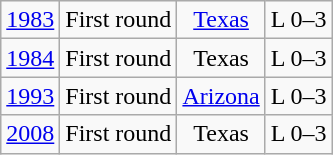<table class="wikitable">
<tr align="center">
<td><a href='#'>1983</a></td>
<td>First round</td>
<td><a href='#'>Texas</a></td>
<td>L 0–3</td>
</tr>
<tr align="center">
<td><a href='#'>1984</a></td>
<td>First round</td>
<td>Texas</td>
<td>L 0–3</td>
</tr>
<tr align="center">
<td><a href='#'>1993</a></td>
<td>First round</td>
<td><a href='#'>Arizona</a></td>
<td>L 0–3</td>
</tr>
<tr align="center">
<td><a href='#'>2008</a></td>
<td>First round</td>
<td>Texas</td>
<td>L 0–3</td>
</tr>
</table>
